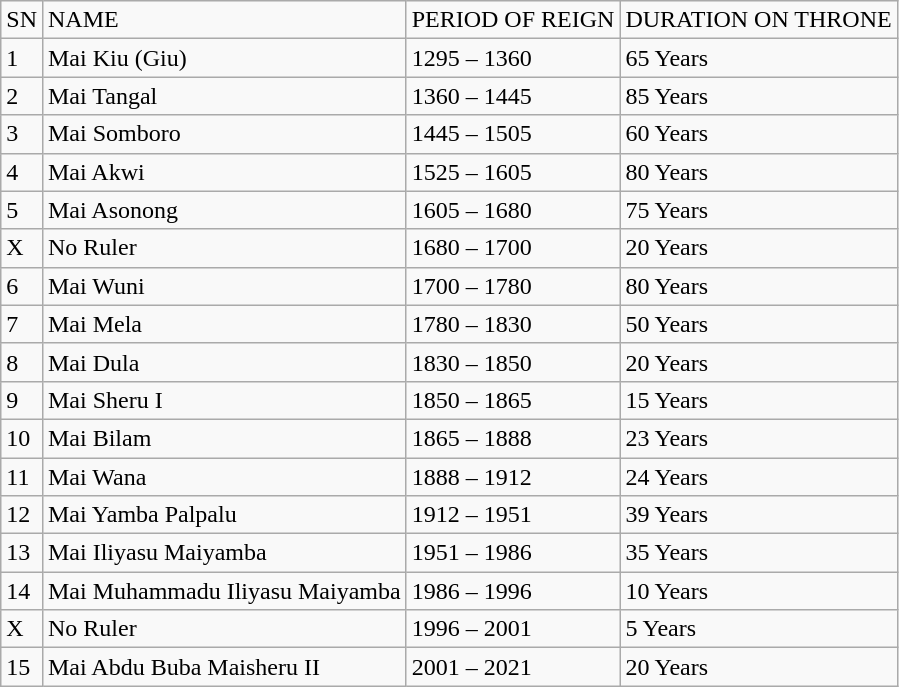<table class="wikitable">
<tr>
<td>SN</td>
<td>NAME</td>
<td>PERIOD OF  REIGN</td>
<td>DURATION ON  THRONE</td>
</tr>
<tr>
<td>1</td>
<td>Mai Kiu (Giu)</td>
<td>1295 – 1360</td>
<td>65 Years</td>
</tr>
<tr>
<td>2</td>
<td>Mai Tangal</td>
<td>1360 – 1445</td>
<td>85 Years</td>
</tr>
<tr>
<td>3</td>
<td>Mai Somboro</td>
<td>1445 – 1505</td>
<td>60 Years</td>
</tr>
<tr>
<td>4</td>
<td>Mai Akwi</td>
<td>1525 – 1605</td>
<td>80 Years</td>
</tr>
<tr>
<td>5</td>
<td>Mai Asonong</td>
<td>1605 – 1680</td>
<td>75 Years</td>
</tr>
<tr>
<td>X</td>
<td>No Ruler</td>
<td>1680 – 1700</td>
<td>20 Years</td>
</tr>
<tr>
<td>6</td>
<td>Mai Wuni</td>
<td>1700 – 1780</td>
<td>80 Years</td>
</tr>
<tr>
<td>7</td>
<td>Mai Mela</td>
<td>1780 – 1830</td>
<td>50 Years</td>
</tr>
<tr>
<td>8</td>
<td>Mai Dula</td>
<td>1830 – 1850</td>
<td>20 Years</td>
</tr>
<tr>
<td>9</td>
<td>Mai Sheru I</td>
<td>1850 – 1865</td>
<td>15 Years</td>
</tr>
<tr>
<td>10</td>
<td>Mai Bilam</td>
<td>1865 – 1888</td>
<td>23 Years</td>
</tr>
<tr>
<td>11</td>
<td>Mai Wana</td>
<td>1888 – 1912</td>
<td>24 Years</td>
</tr>
<tr>
<td>12</td>
<td>Mai Yamba Palpalu</td>
<td>1912 – 1951</td>
<td>39 Years</td>
</tr>
<tr>
<td>13</td>
<td>Mai Iliyasu  Maiyamba</td>
<td>1951 – 1986</td>
<td>35 Years</td>
</tr>
<tr>
<td>14</td>
<td>Mai Muhammadu  Iliyasu Maiyamba</td>
<td>1986 – 1996</td>
<td>10 Years</td>
</tr>
<tr>
<td>X</td>
<td>No Ruler</td>
<td>1996 – 2001</td>
<td>5 Years</td>
</tr>
<tr>
<td>15</td>
<td>Mai Abdu Buba  Maisheru II</td>
<td>2001 – 2021</td>
<td>20 Years</td>
</tr>
</table>
